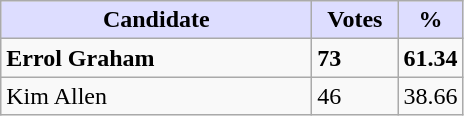<table class="wikitable">
<tr>
<th style="background:#ddf; width:200px;">Candidate</th>
<th style="background:#ddf; width:50px;">Votes</th>
<th style="background:#ddf; width:30px;">%</th>
</tr>
<tr>
<td><strong>Errol Graham</strong></td>
<td><strong>73</strong></td>
<td><strong>61.34</strong></td>
</tr>
<tr>
<td>Kim Allen</td>
<td>46</td>
<td>38.66</td>
</tr>
</table>
